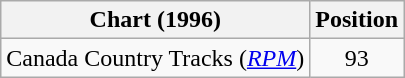<table class="wikitable sortable">
<tr>
<th scope="col">Chart (1996)</th>
<th scope="col">Position</th>
</tr>
<tr>
<td>Canada Country Tracks (<em><a href='#'>RPM</a></em>)</td>
<td align="center">93</td>
</tr>
</table>
